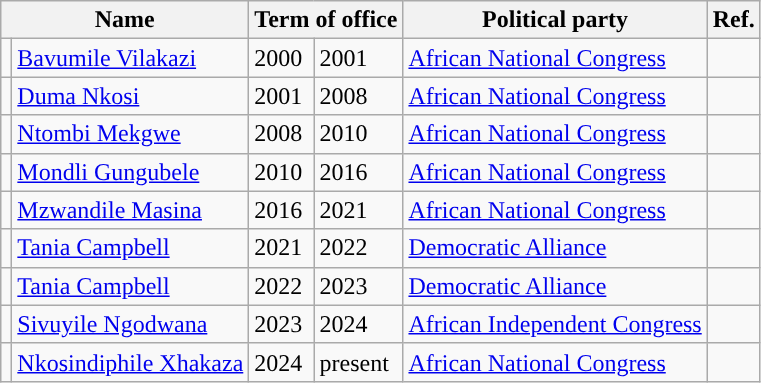<table class="wikitable">
<tr>
<th colspan="2">Name</th>
<th colspan="2">Term of office</th>
<th>Political party</th>
<th>Ref.</th>
</tr>
<tr>
<td style="background-color: "></td>
<td><a href='#'>Bavumile Vilakazi</a></td>
<td>2000</td>
<td>2001</td>
<td><a href='#'>African National Congress</a></td>
<td></td>
</tr>
<tr>
<td style="background-color: "></td>
<td><a href='#'>Duma Nkosi</a></td>
<td>2001</td>
<td>2008</td>
<td><a href='#'>African National Congress</a></td>
<td></td>
</tr>
<tr>
<td style="background-color: "></td>
<td><a href='#'>Ntombi Mekgwe</a></td>
<td>2008</td>
<td>2010</td>
<td><a href='#'>African National Congress</a></td>
<td></td>
</tr>
<tr>
<td style="background-color: "></td>
<td><a href='#'>Mondli Gungubele</a></td>
<td>2010</td>
<td>2016</td>
<td><a href='#'>African National Congress</a></td>
<td></td>
</tr>
<tr>
<td style="background-color: "></td>
<td><a href='#'>Mzwandile Masina</a></td>
<td>2016</td>
<td>2021</td>
<td><a href='#'>African National Congress</a></td>
<td></td>
</tr>
<tr>
<td style="background-color: "></td>
<td><a href='#'>Tania Campbell</a></td>
<td>2021</td>
<td>2022</td>
<td><a href='#'>Democratic Alliance</a></td>
<td></td>
</tr>
<tr>
<td style="background-color: "></td>
<td><a href='#'>Tania Campbell</a></td>
<td>2022</td>
<td>2023</td>
<td><a href='#'>Democratic Alliance</a></td>
<td></td>
</tr>
<tr>
<td style="background-color: "></td>
<td><a href='#'>Sivuyile Ngodwana</a></td>
<td>2023</td>
<td>2024</td>
<td><a href='#'>African Independent Congress</a></td>
<td></td>
</tr>
<tr>
<td style="background-color: "></td>
<td><a href='#'>Nkosindiphile Xhakaza</a></td>
<td>2024</td>
<td>present</td>
<td><a href='#'>African National Congress</a></td>
<td></td>
</tr>
</table>
